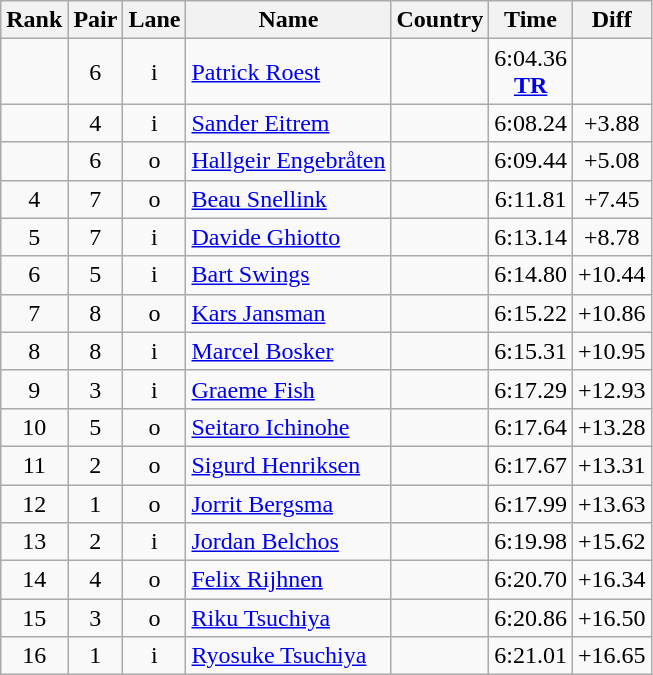<table class="wikitable sortable" style="text-align:center">
<tr>
<th>Rank</th>
<th>Pair</th>
<th>Lane</th>
<th>Name</th>
<th>Country</th>
<th>Time</th>
<th>Diff</th>
</tr>
<tr>
<td></td>
<td>6</td>
<td>i</td>
<td align=left><a href='#'>Patrick Roest</a></td>
<td align=left></td>
<td>6:04.36<br><strong><a href='#'>TR</a></strong></td>
<td></td>
</tr>
<tr>
<td></td>
<td>4</td>
<td>i</td>
<td align=left><a href='#'>Sander Eitrem</a></td>
<td align=left></td>
<td>6:08.24</td>
<td>+3.88</td>
</tr>
<tr>
<td></td>
<td>6</td>
<td>o</td>
<td align=left><a href='#'>Hallgeir Engebråten</a></td>
<td align=left></td>
<td>6:09.44</td>
<td>+5.08</td>
</tr>
<tr>
<td>4</td>
<td>7</td>
<td>o</td>
<td align=left><a href='#'>Beau Snellink</a></td>
<td align=left></td>
<td>6:11.81</td>
<td>+7.45</td>
</tr>
<tr>
<td>5</td>
<td>7</td>
<td>i</td>
<td align=left><a href='#'>Davide Ghiotto</a></td>
<td align=left></td>
<td>6:13.14</td>
<td>+8.78</td>
</tr>
<tr>
<td>6</td>
<td>5</td>
<td>i</td>
<td align=left><a href='#'>Bart Swings</a></td>
<td align=left></td>
<td>6:14.80</td>
<td>+10.44</td>
</tr>
<tr>
<td>7</td>
<td>8</td>
<td>o</td>
<td align=left><a href='#'>Kars Jansman</a></td>
<td align=left></td>
<td>6:15.22</td>
<td>+10.86</td>
</tr>
<tr>
<td>8</td>
<td>8</td>
<td>i</td>
<td align=left><a href='#'>Marcel Bosker</a></td>
<td align=left></td>
<td>6:15.31</td>
<td>+10.95</td>
</tr>
<tr>
<td>9</td>
<td>3</td>
<td>i</td>
<td align=left><a href='#'>Graeme Fish</a></td>
<td align=left></td>
<td>6:17.29</td>
<td>+12.93</td>
</tr>
<tr>
<td>10</td>
<td>5</td>
<td>o</td>
<td align=left><a href='#'>Seitaro Ichinohe</a></td>
<td align=left></td>
<td>6:17.64</td>
<td>+13.28</td>
</tr>
<tr>
<td>11</td>
<td>2</td>
<td>o</td>
<td align=left><a href='#'>Sigurd Henriksen</a></td>
<td align=left></td>
<td>6:17.67</td>
<td>+13.31</td>
</tr>
<tr>
<td>12</td>
<td>1</td>
<td>o</td>
<td align=left><a href='#'>Jorrit Bergsma</a></td>
<td align=left></td>
<td>6:17.99</td>
<td>+13.63</td>
</tr>
<tr>
<td>13</td>
<td>2</td>
<td>i</td>
<td align=left><a href='#'>Jordan Belchos</a></td>
<td align=left></td>
<td>6:19.98</td>
<td>+15.62</td>
</tr>
<tr>
<td>14</td>
<td>4</td>
<td>o</td>
<td align=left><a href='#'>Felix Rijhnen</a></td>
<td align=left></td>
<td>6:20.70</td>
<td>+16.34</td>
</tr>
<tr>
<td>15</td>
<td>3</td>
<td>o</td>
<td align=left><a href='#'>Riku Tsuchiya</a></td>
<td align=left></td>
<td>6:20.86</td>
<td>+16.50</td>
</tr>
<tr>
<td>16</td>
<td>1</td>
<td>i</td>
<td align=left><a href='#'>Ryosuke Tsuchiya</a></td>
<td align=left></td>
<td>6:21.01</td>
<td>+16.65</td>
</tr>
</table>
